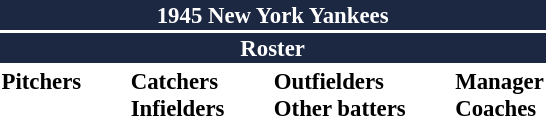<table class="toccolours" style="font-size: 95%;">
<tr>
<th colspan="10" style="background-color: #1c2841; color: white; text-align: center;">1945 New York Yankees</th>
</tr>
<tr>
<td colspan="10" style="background-color: #1c2841; color: white; text-align: center;"><strong>Roster</strong></td>
</tr>
<tr>
<td valign="top"><strong>Pitchers</strong><br>












</td>
<td width="25px"></td>
<td valign="top"><strong>Catchers</strong><br>



<strong>Infielders</strong>






</td>
<td width="25px"></td>
<td valign="top"><strong>Outfielders</strong><br>





<strong>Other batters</strong>
</td>
<td width="25px"></td>
<td valign="top"><strong>Manager</strong><br>
<strong>Coaches</strong>



</td>
</tr>
</table>
